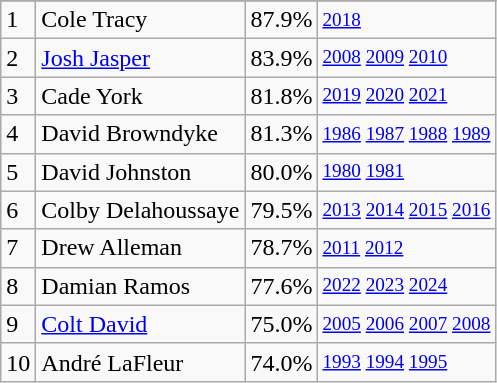<table class="wikitable">
<tr>
</tr>
<tr>
<td>1</td>
<td>Cole Tracy</td>
<td><abbr>87.9%</abbr></td>
<td style="font-size:80%;"><a href='#'>2018</a></td>
</tr>
<tr>
<td>2</td>
<td><a href='#'>Josh Jasper</a></td>
<td><abbr>83.9%</abbr></td>
<td style="font-size:80%;"><a href='#'>2008</a> <a href='#'>2009</a> <a href='#'>2010</a></td>
</tr>
<tr>
<td>3</td>
<td>Cade York</td>
<td><abbr>81.8%</abbr></td>
<td style="font-size:80%;"><a href='#'>2019</a> <a href='#'>2020</a> <a href='#'>2021</a></td>
</tr>
<tr>
<td>4</td>
<td>David Browndyke</td>
<td><abbr>81.3%</abbr></td>
<td style="font-size:80%;"><a href='#'>1986</a> <a href='#'>1987</a> <a href='#'>1988</a> <a href='#'>1989</a></td>
</tr>
<tr>
<td>5</td>
<td>David Johnston</td>
<td><abbr>80.0%</abbr></td>
<td style="font-size:80%;"><a href='#'>1980</a> <a href='#'>1981</a></td>
</tr>
<tr>
<td>6</td>
<td>Colby Delahoussaye</td>
<td><abbr>79.5%</abbr></td>
<td style="font-size:80%;"><a href='#'>2013</a> <a href='#'>2014</a> <a href='#'>2015</a> <a href='#'>2016</a></td>
</tr>
<tr>
<td>7</td>
<td>Drew Alleman</td>
<td><abbr>78.7%</abbr></td>
<td style="font-size:80%;"><a href='#'>2011</a> <a href='#'>2012</a></td>
</tr>
<tr>
<td>8</td>
<td>Damian Ramos</td>
<td><abbr>77.6%</abbr></td>
<td style="font-size:80%;"><a href='#'>2022</a> <a href='#'>2023</a> <a href='#'>2024</a></td>
</tr>
<tr>
<td>9</td>
<td><a href='#'>Colt David</a></td>
<td><abbr>75.0%</abbr></td>
<td style="font-size:80%;"><a href='#'>2005</a> <a href='#'>2006</a> <a href='#'>2007</a> <a href='#'>2008</a></td>
</tr>
<tr>
<td>10</td>
<td>André LaFleur</td>
<td><abbr>74.0%</abbr></td>
<td style="font-size:80%;"><a href='#'>1993</a> <a href='#'>1994</a> <a href='#'>1995</a><br></td>
</tr>
</table>
